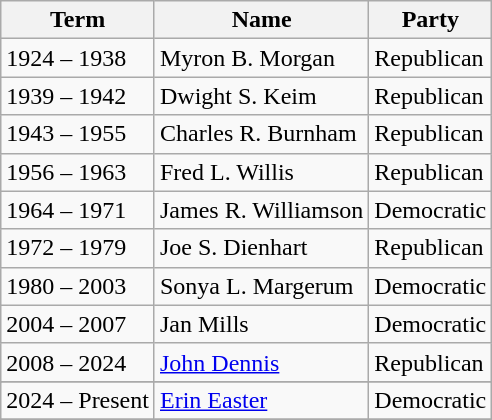<table class="wikitable">
<tr>
<th>Term</th>
<th>Name</th>
<th>Party</th>
</tr>
<tr>
<td>1924 – 1938</td>
<td>Myron B. Morgan</td>
<td>Republican</td>
</tr>
<tr>
<td>1939 – 1942</td>
<td>Dwight S. Keim</td>
<td>Republican</td>
</tr>
<tr>
<td>1943 – 1955</td>
<td>Charles R. Burnham</td>
<td>Republican</td>
</tr>
<tr>
<td>1956 – 1963</td>
<td>Fred L. Willis</td>
<td>Republican</td>
</tr>
<tr>
<td>1964 – 1971</td>
<td>James R. Williamson</td>
<td>Democratic</td>
</tr>
<tr>
<td>1972 – 1979</td>
<td>Joe S. Dienhart</td>
<td>Republican</td>
</tr>
<tr>
<td>1980 – 2003</td>
<td>Sonya L. Margerum</td>
<td>Democratic</td>
</tr>
<tr>
<td>2004 – 2007</td>
<td>Jan Mills</td>
<td>Democratic</td>
</tr>
<tr>
<td>2008 – 2024</td>
<td><a href='#'>John Dennis</a></td>
<td>Republican</td>
</tr>
<tr>
</tr>
<tr>
<td>2024 – Present</td>
<td><a href='#'>Erin Easter</a></td>
<td>Democratic</td>
</tr>
<tr>
</tr>
</table>
